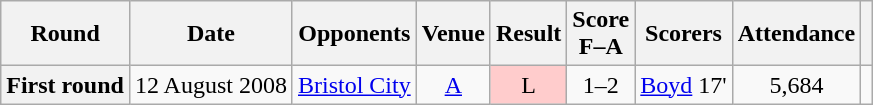<table class="wikitable plainrowheaders" style="text-align:center">
<tr>
<th scope="col">Round</th>
<th scope="col">Date</th>
<th scope="col">Opponents</th>
<th scope="col">Venue</th>
<th scope="col">Result</th>
<th scope="col">Score<br>F–A</th>
<th scope="col" class="unsortable">Scorers</th>
<th scope="col">Attendance</th>
<th scope="col" class="unsortable"></th>
</tr>
<tr>
<th scope="row">First round</th>
<td>12 August 2008</td>
<td><a href='#'>Bristol City</a></td>
<td><a href='#'>A</a></td>
<td style=background-color:#FFCCCC>L</td>
<td>1–2</td>
<td align="left"><a href='#'>Boyd</a> 17'</td>
<td>5,684</td>
<td></td>
</tr>
</table>
